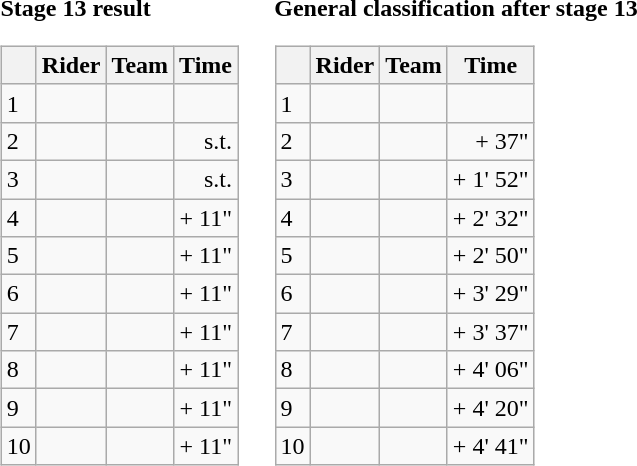<table>
<tr>
<td><strong>Stage 13 result</strong><br><table class="wikitable">
<tr>
<th></th>
<th>Rider</th>
<th>Team</th>
<th>Time</th>
</tr>
<tr>
<td>1</td>
<td></td>
<td></td>
<td align="right"></td>
</tr>
<tr>
<td>2</td>
<td></td>
<td></td>
<td align="right">s.t.</td>
</tr>
<tr>
<td>3</td>
<td></td>
<td></td>
<td align="right">s.t.</td>
</tr>
<tr>
<td>4</td>
<td> </td>
<td></td>
<td align="right">+ 11"</td>
</tr>
<tr>
<td>5</td>
<td></td>
<td></td>
<td align="right">+ 11"</td>
</tr>
<tr>
<td>6</td>
<td></td>
<td></td>
<td align="right">+ 11"</td>
</tr>
<tr>
<td>7</td>
<td></td>
<td></td>
<td align="right">+ 11"</td>
</tr>
<tr>
<td>8</td>
<td></td>
<td></td>
<td align="right">+ 11"</td>
</tr>
<tr>
<td>9</td>
<td></td>
<td></td>
<td align="right">+ 11"</td>
</tr>
<tr>
<td>10</td>
<td></td>
<td></td>
<td align="right">+ 11"</td>
</tr>
</table>
</td>
<td></td>
<td><strong>General classification after stage 13</strong><br><table class="wikitable">
<tr>
<th></th>
<th>Rider</th>
<th>Team</th>
<th>Time</th>
</tr>
<tr>
<td>1</td>
<td> </td>
<td></td>
<td align="right"></td>
</tr>
<tr>
<td>2</td>
<td></td>
<td></td>
<td align="right">+ 37"</td>
</tr>
<tr>
<td>3</td>
<td> </td>
<td></td>
<td align="right">+ 1' 52"</td>
</tr>
<tr>
<td>4</td>
<td></td>
<td></td>
<td align="right">+ 2' 32"</td>
</tr>
<tr>
<td>5</td>
<td></td>
<td></td>
<td align="right">+ 2' 50"</td>
</tr>
<tr>
<td>6</td>
<td></td>
<td></td>
<td align="right">+ 3' 29"</td>
</tr>
<tr>
<td>7</td>
<td></td>
<td></td>
<td align="right">+ 3' 37"</td>
</tr>
<tr>
<td>8</td>
<td></td>
<td></td>
<td align="right">+ 4' 06"</td>
</tr>
<tr>
<td>9</td>
<td></td>
<td></td>
<td align="right">+ 4' 20"</td>
</tr>
<tr>
<td>10</td>
<td></td>
<td></td>
<td align="right">+ 4' 41"</td>
</tr>
</table>
</td>
</tr>
</table>
